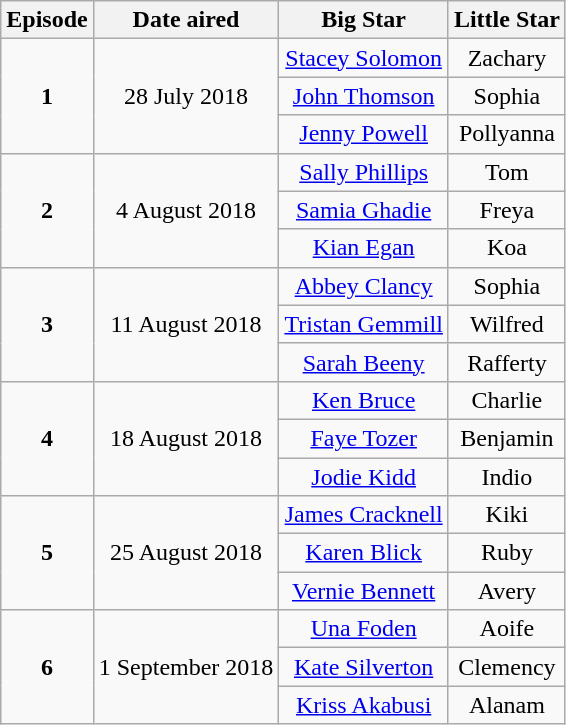<table class="wikitable" style="text-align:center;" width:99%;>
<tr>
<th>Episode</th>
<th>Date aired</th>
<th>Big Star</th>
<th>Little Star</th>
</tr>
<tr>
<td rowspan=3><strong>1</strong></td>
<td rowspan=3>28 July 2018</td>
<td><a href='#'>Stacey Solomon</a></td>
<td>Zachary</td>
</tr>
<tr>
<td><a href='#'>John Thomson</a></td>
<td>Sophia</td>
</tr>
<tr>
<td><a href='#'>Jenny Powell</a></td>
<td>Pollyanna</td>
</tr>
<tr>
<td rowspan=3><strong>2</strong></td>
<td rowspan=3>4 August 2018</td>
<td><a href='#'>Sally Phillips</a></td>
<td>Tom</td>
</tr>
<tr>
<td><a href='#'>Samia Ghadie</a></td>
<td>Freya</td>
</tr>
<tr>
<td><a href='#'>Kian Egan</a></td>
<td>Koa</td>
</tr>
<tr>
<td rowspan=3><strong>3</strong></td>
<td rowspan=3>11 August 2018</td>
<td><a href='#'>Abbey Clancy</a></td>
<td>Sophia</td>
</tr>
<tr>
<td><a href='#'>Tristan Gemmill</a></td>
<td>Wilfred</td>
</tr>
<tr>
<td><a href='#'>Sarah Beeny</a></td>
<td>Rafferty</td>
</tr>
<tr>
<td rowspan=3><strong>4</strong></td>
<td rowspan=3>18 August 2018</td>
<td><a href='#'>Ken Bruce</a></td>
<td>Charlie</td>
</tr>
<tr>
<td><a href='#'>Faye Tozer</a></td>
<td>Benjamin</td>
</tr>
<tr>
<td><a href='#'>Jodie Kidd</a></td>
<td>Indio</td>
</tr>
<tr>
<td rowspan=3><strong>5</strong></td>
<td rowspan=3>25 August 2018</td>
<td><a href='#'>James Cracknell</a></td>
<td>Kiki</td>
</tr>
<tr>
<td><a href='#'>Karen Blick</a></td>
<td>Ruby</td>
</tr>
<tr>
<td><a href='#'>Vernie Bennett</a></td>
<td>Avery</td>
</tr>
<tr>
<td rowspan=3><strong>6</strong></td>
<td rowspan=3>1 September 2018</td>
<td><a href='#'>Una Foden</a></td>
<td>Aoife</td>
</tr>
<tr>
<td><a href='#'>Kate Silverton</a></td>
<td>Clemency</td>
</tr>
<tr>
<td><a href='#'>Kriss Akabusi</a></td>
<td>Alanam</td>
</tr>
</table>
